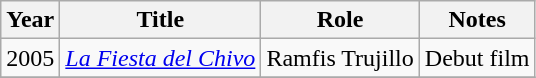<table class="wikitable sortable">
<tr>
<th>Year</th>
<th>Title</th>
<th>Role</th>
<th>Notes</th>
</tr>
<tr>
<td>2005</td>
<td><em><a href='#'>La Fiesta del Chivo</a></em></td>
<td>Ramfis Trujillo</td>
<td>Debut film</td>
</tr>
<tr>
</tr>
</table>
